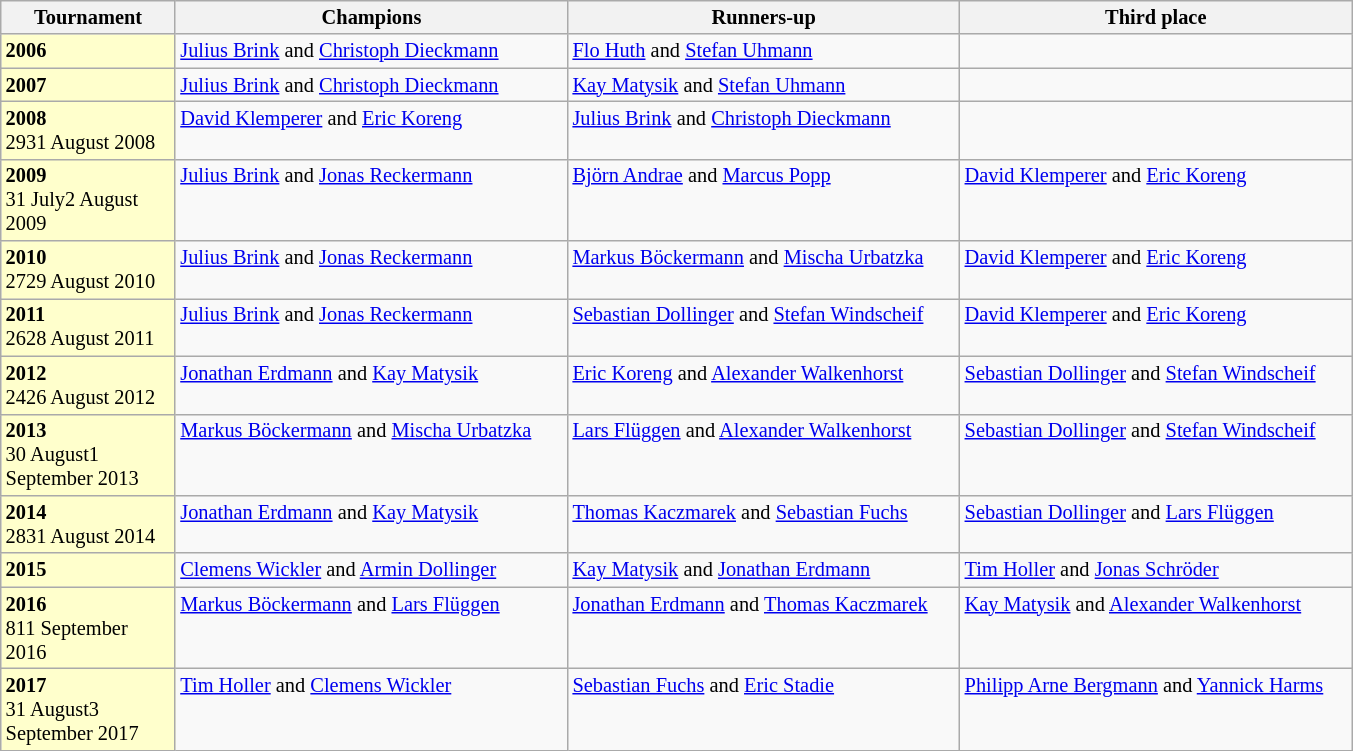<table class=wikitable style=font-size:85%>
<tr>
<th width=110>Tournament</th>
<th width=255>Champions</th>
<th width=255>Runners-up</th>
<th width=255>Third place</th>
</tr>
<tr valign=top>
<td style="background:#ffffcc;"><strong>2006</strong></td>
<td><a href='#'>Julius Brink</a> and <a href='#'>Christoph Dieckmann</a></td>
<td><a href='#'>Flo Huth</a> and <a href='#'>Stefan Uhmann</a></td>
<td></td>
</tr>
<tr valign=top>
<td style="background:#ffffcc;"><strong>2007</strong></td>
<td><a href='#'>Julius Brink</a> and <a href='#'>Christoph Dieckmann</a></td>
<td><a href='#'>Kay Matysik</a> and <a href='#'>Stefan Uhmann</a></td>
<td></td>
</tr>
<tr valign=top>
<td style="background:#ffffcc;"><strong>2008</strong><br>2931 August 2008</td>
<td><a href='#'>David Klemperer</a> and <a href='#'>Eric Koreng</a></td>
<td><a href='#'>Julius Brink</a> and <a href='#'>Christoph Dieckmann</a></td>
<td></td>
</tr>
<tr valign=top>
<td style="background:#ffffcc;"><strong>2009</strong><br>31 July2 August 2009</td>
<td><a href='#'>Julius Brink</a> and <a href='#'>Jonas Reckermann</a></td>
<td><a href='#'>Björn Andrae</a> and <a href='#'>Marcus Popp</a></td>
<td><a href='#'>David Klemperer</a> and <a href='#'>Eric Koreng</a></td>
</tr>
<tr valign=top>
<td style="background:#ffffcc;"><strong>2010</strong><br>2729 August 2010</td>
<td><a href='#'>Julius Brink</a> and <a href='#'>Jonas Reckermann</a></td>
<td><a href='#'>Markus Böckermann</a> and <a href='#'>Mischa Urbatzka</a></td>
<td><a href='#'>David Klemperer</a> and <a href='#'>Eric Koreng</a></td>
</tr>
<tr valign=top>
<td style="background:#ffffcc;"><strong>2011</strong><br>2628 August 2011</td>
<td><a href='#'>Julius Brink</a> and <a href='#'>Jonas Reckermann</a></td>
<td><a href='#'>Sebastian Dollinger</a> and <a href='#'>Stefan Windscheif</a></td>
<td><a href='#'>David Klemperer</a> and <a href='#'>Eric Koreng</a></td>
</tr>
<tr valign=top>
<td style="background:#ffffcc;"><strong>2012</strong><br>2426 August 2012</td>
<td><a href='#'>Jonathan Erdmann</a> and <a href='#'>Kay Matysik</a></td>
<td><a href='#'>Eric Koreng</a> and <a href='#'>Alexander Walkenhorst</a></td>
<td><a href='#'>Sebastian Dollinger</a> and <a href='#'>Stefan Windscheif</a></td>
</tr>
<tr valign=top>
<td style="background:#ffffcc;"><strong>2013</strong><br>30 August1 September 2013</td>
<td><a href='#'>Markus Böckermann</a> and <a href='#'>Mischa Urbatzka</a></td>
<td><a href='#'>Lars Flüggen</a> and <a href='#'>Alexander Walkenhorst</a></td>
<td><a href='#'>Sebastian Dollinger</a> and <a href='#'>Stefan Windscheif</a></td>
</tr>
<tr valign=top>
<td style="background:#ffffcc;"><strong>2014</strong><br>2831 August 2014</td>
<td><a href='#'>Jonathan Erdmann</a> and <a href='#'>Kay Matysik</a></td>
<td><a href='#'>Thomas Kaczmarek</a> and <a href='#'>Sebastian Fuchs</a></td>
<td><a href='#'>Sebastian Dollinger</a> and <a href='#'>Lars Flüggen</a></td>
</tr>
<tr valign=top>
<td style="background:#ffffcc;"><strong>2015</strong></td>
<td><a href='#'>Clemens Wickler</a> and <a href='#'>Armin Dollinger</a></td>
<td><a href='#'>Kay Matysik</a> and <a href='#'>Jonathan Erdmann</a></td>
<td><a href='#'>Tim Holler</a> and <a href='#'>Jonas Schröder</a></td>
</tr>
<tr valign=top>
<td style="background:#ffffcc;"><strong>2016</strong><br>811 September 2016</td>
<td><a href='#'>Markus Böckermann</a> and <a href='#'>Lars Flüggen</a></td>
<td><a href='#'>Jonathan Erdmann</a> and <a href='#'>Thomas Kaczmarek</a></td>
<td><a href='#'>Kay Matysik</a> and <a href='#'>Alexander Walkenhorst</a></td>
</tr>
<tr valign=top>
<td style="background:#ffffcc;"><strong>2017</strong><br>31 August3 September 2017</td>
<td><a href='#'>Tim Holler</a> and <a href='#'>Clemens Wickler</a></td>
<td><a href='#'>Sebastian Fuchs</a> and <a href='#'>Eric Stadie</a></td>
<td><a href='#'>Philipp Arne Bergmann</a> and <a href='#'>Yannick Harms</a></td>
</tr>
</table>
